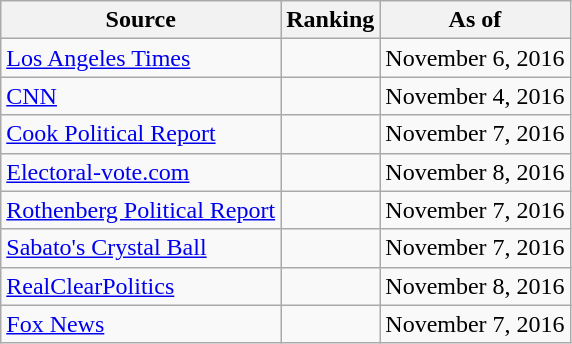<table class="wikitable" style="text-align:center">
<tr>
<th>Source</th>
<th>Ranking</th>
<th>As of</th>
</tr>
<tr>
<td align="left"><a href='#'>Los Angeles Times</a></td>
<td></td>
<td>November 6, 2016</td>
</tr>
<tr>
<td align="left"><a href='#'>CNN</a></td>
<td></td>
<td>November 4, 2016</td>
</tr>
<tr>
<td align="left"><a href='#'>Cook Political Report</a></td>
<td></td>
<td>November 7, 2016</td>
</tr>
<tr>
<td align="left"><a href='#'>Electoral-vote.com</a></td>
<td></td>
<td>November 8, 2016</td>
</tr>
<tr>
<td align=left><a href='#'>Rothenberg Political Report</a></td>
<td></td>
<td>November 7, 2016</td>
</tr>
<tr>
<td align="left"><a href='#'>Sabato's Crystal Ball</a></td>
<td></td>
<td>November 7, 2016</td>
</tr>
<tr>
<td align="left"><a href='#'>RealClearPolitics</a></td>
<td></td>
<td>November 8, 2016</td>
</tr>
<tr>
<td align="left"><a href='#'>Fox News</a></td>
<td></td>
<td>November 7, 2016</td>
</tr>
</table>
